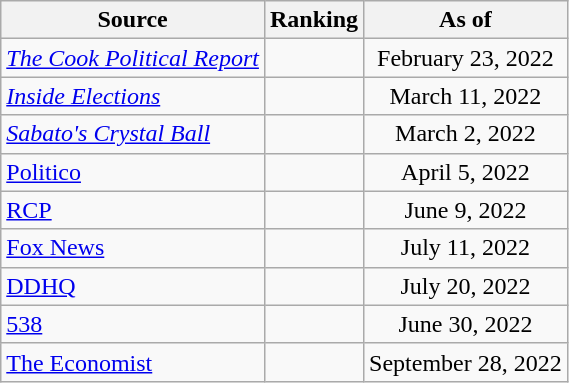<table class="wikitable" style="text-align:center">
<tr>
<th>Source</th>
<th>Ranking</th>
<th>As of</th>
</tr>
<tr>
<td align=left><em><a href='#'>The Cook Political Report</a></em></td>
<td></td>
<td>February 23, 2022</td>
</tr>
<tr>
<td align=left><em><a href='#'>Inside Elections</a></em></td>
<td></td>
<td>March 11, 2022</td>
</tr>
<tr>
<td align=left><em><a href='#'>Sabato's Crystal Ball</a></em></td>
<td></td>
<td>March 2, 2022</td>
</tr>
<tr>
<td style="text-align:left;"><a href='#'>Politico</a></td>
<td></td>
<td>April 5, 2022</td>
</tr>
<tr>
<td style="text-align:left;"><a href='#'>RCP</a></td>
<td></td>
<td>June 9, 2022</td>
</tr>
<tr>
<td align=left><a href='#'>Fox News</a></td>
<td></td>
<td>July 11, 2022</td>
</tr>
<tr>
<td align="left"><a href='#'>DDHQ</a></td>
<td></td>
<td>July 20, 2022</td>
</tr>
<tr>
<td style="text-align:left;"><a href='#'>538</a></td>
<td></td>
<td>June 30, 2022</td>
</tr>
<tr>
<td align="left"><a href='#'>The Economist</a></td>
<td></td>
<td>September 28, 2022</td>
</tr>
</table>
